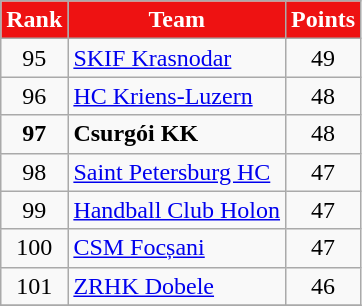<table class="wikitable" style="text-align: center">
<tr>
<th style="color:#FFFFFF; background:#ee1212">Rank</th>
<th style="color:#FFFFFF; background:#ee1212">Team</th>
<th style="color:#FFFFFF; background:#ee1212">Points</th>
</tr>
<tr>
<td>95</td>
<td align=left> <a href='#'>SKIF Krasnodar</a></td>
<td>49</td>
</tr>
<tr>
<td>96</td>
<td align=left> <a href='#'>HC Kriens-Luzern</a></td>
<td>48</td>
</tr>
<tr>
<td><strong>97</strong></td>
<td align=left> <strong>Csurgói KK</strong></td>
<td>48</td>
</tr>
<tr>
<td>98</td>
<td align=left> <a href='#'>Saint Petersburg HC</a></td>
<td>47</td>
</tr>
<tr>
<td>99</td>
<td align=left> <a href='#'>Handball Club Holon</a></td>
<td>47</td>
</tr>
<tr>
<td>100</td>
<td align=left> <a href='#'>CSM Focșani</a></td>
<td>47</td>
</tr>
<tr>
<td>101</td>
<td align=left> <a href='#'>ZRHK Dobele</a></td>
<td>46</td>
</tr>
<tr>
</tr>
</table>
